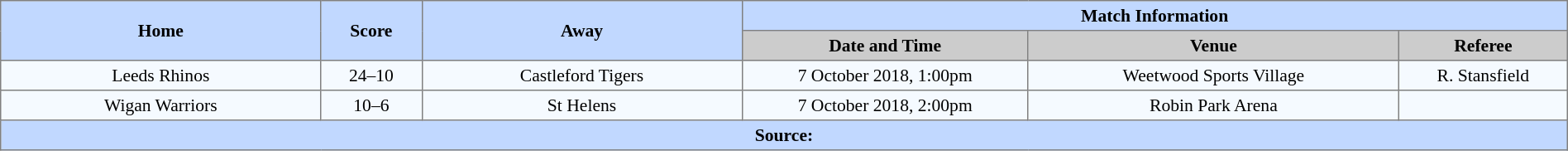<table border=1 style="border-collapse:collapse; font-size:90%; text-align:center;" cellpadding=3 cellspacing=0 width=100%>
<tr bgcolor=#C1D8FF>
<th rowspan=2 width=19%>Home</th>
<th rowspan=2 width=6%>Score</th>
<th rowspan=2 width=19%>Away</th>
<th colspan=3>Match Information</th>
</tr>
<tr bgcolor=#CCCCCC>
<th width=17%>Date and Time</th>
<th width=22%>Venue</th>
<th width=10%>Referee</th>
</tr>
<tr bgcolor=#F5FAFF>
<td> Leeds Rhinos</td>
<td>24–10</td>
<td> Castleford Tigers</td>
<td>7 October 2018, 1:00pm</td>
<td>Weetwood Sports Village</td>
<td>R. Stansfield</td>
</tr>
<tr bgcolor=#F5FAFF>
<td> Wigan Warriors</td>
<td>10–6</td>
<td> St Helens</td>
<td>7 October 2018, 2:00pm</td>
<td>Robin Park Arena</td>
<td></td>
</tr>
<tr style="background:#c1d8ff;">
<th colspan=6>Source:</th>
</tr>
</table>
